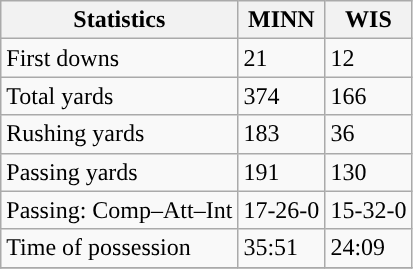<table class="wikitable" style="float: left;">
<tr>
<th>Statistics</th>
<th>MINN</th>
<th>WIS</th>
</tr>
<tr>
<td>First downs</td>
<td>21</td>
<td>12</td>
</tr>
<tr>
<td>Total yards</td>
<td>374</td>
<td>166</td>
</tr>
<tr>
<td>Rushing yards</td>
<td>183</td>
<td>36</td>
</tr>
<tr>
<td>Passing yards</td>
<td>191</td>
<td>130</td>
</tr>
<tr>
<td>Passing: Comp–Att–Int</td>
<td>17-26-0</td>
<td>15-32-0</td>
</tr>
<tr>
<td>Time of possession</td>
<td>35:51</td>
<td>24:09</td>
</tr>
<tr>
</tr>
</table>
